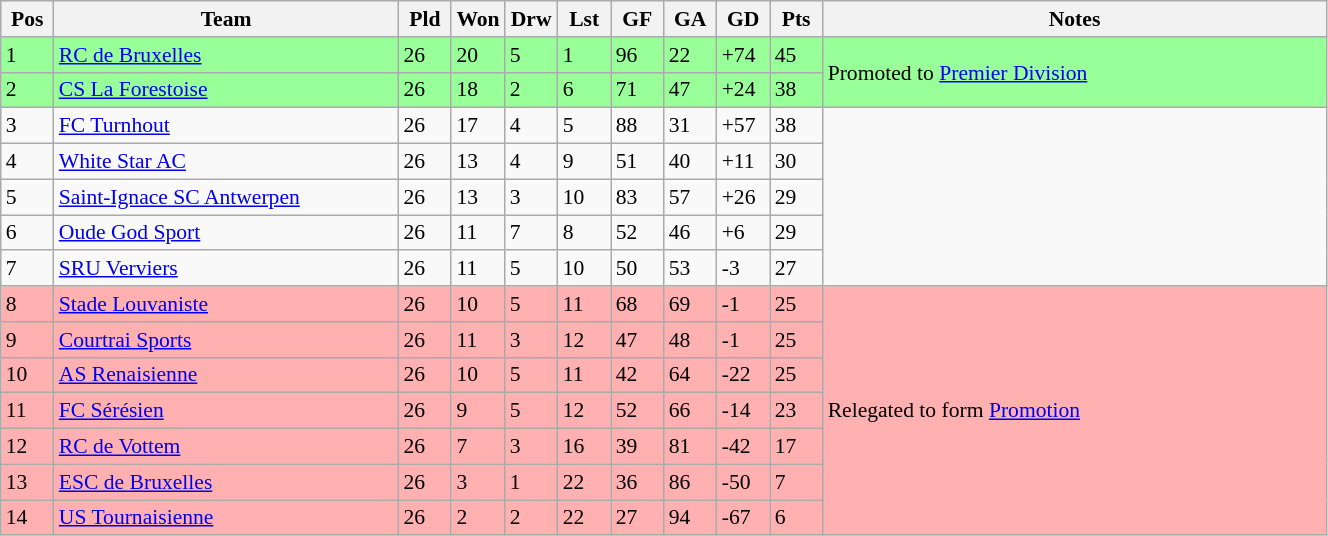<table class="wikitable" width=70% style="font-size:90%">
<tr>
<th width=4%><strong>Pos</strong></th>
<th width=26%><strong>Team</strong></th>
<th width=4%><strong>Pld</strong></th>
<th width=4%><strong>Won</strong></th>
<th width=4%><strong>Drw</strong></th>
<th width=4%><strong>Lst</strong></th>
<th width=4%><strong>GF</strong></th>
<th width=4%><strong>GA</strong></th>
<th width=4%><strong>GD</strong></th>
<th width=4%><strong>Pts</strong></th>
<th width=38%><strong>Notes</strong></th>
</tr>
<tr bgcolor=#99ff99>
<td>1</td>
<td><a href='#'>RC de Bruxelles</a></td>
<td>26</td>
<td>20</td>
<td>5</td>
<td>1</td>
<td>96</td>
<td>22</td>
<td>+74</td>
<td>45</td>
<td rowspan=2>Promoted to <a href='#'>Premier Division</a></td>
</tr>
<tr bgcolor=#99ff99>
<td>2</td>
<td><a href='#'>CS La Forestoise</a></td>
<td>26</td>
<td>18</td>
<td>2</td>
<td>6</td>
<td>71</td>
<td>47</td>
<td>+24</td>
<td>38</td>
</tr>
<tr>
<td>3</td>
<td><a href='#'>FC Turnhout</a></td>
<td>26</td>
<td>17</td>
<td>4</td>
<td>5</td>
<td>88</td>
<td>31</td>
<td>+57</td>
<td>38</td>
</tr>
<tr>
<td>4</td>
<td><a href='#'>White Star AC</a></td>
<td>26</td>
<td>13</td>
<td>4</td>
<td>9</td>
<td>51</td>
<td>40</td>
<td>+11</td>
<td>30</td>
</tr>
<tr>
<td>5</td>
<td><a href='#'>Saint-Ignace SC Antwerpen</a></td>
<td>26</td>
<td>13</td>
<td>3</td>
<td>10</td>
<td>83</td>
<td>57</td>
<td>+26</td>
<td>29</td>
</tr>
<tr>
<td>6</td>
<td><a href='#'>Oude God Sport</a></td>
<td>26</td>
<td>11</td>
<td>7</td>
<td>8</td>
<td>52</td>
<td>46</td>
<td>+6</td>
<td>29</td>
</tr>
<tr>
<td>7</td>
<td><a href='#'>SRU Verviers</a></td>
<td>26</td>
<td>11</td>
<td>5</td>
<td>10</td>
<td>50</td>
<td>53</td>
<td>-3</td>
<td>27</td>
</tr>
<tr bgcolor=#ffb0b0>
<td>8</td>
<td><a href='#'>Stade Louvaniste</a></td>
<td>26</td>
<td>10</td>
<td>5</td>
<td>11</td>
<td>68</td>
<td>69</td>
<td>-1</td>
<td>25</td>
<td rowspan=7>Relegated to form <a href='#'>Promotion</a></td>
</tr>
<tr bgcolor=#ffb0b0>
<td>9</td>
<td><a href='#'>Courtrai Sports</a></td>
<td>26</td>
<td>11</td>
<td>3</td>
<td>12</td>
<td>47</td>
<td>48</td>
<td>-1</td>
<td>25</td>
</tr>
<tr bgcolor=#ffb0b0>
<td>10</td>
<td><a href='#'>AS Renaisienne</a></td>
<td>26</td>
<td>10</td>
<td>5</td>
<td>11</td>
<td>42</td>
<td>64</td>
<td>-22</td>
<td>25</td>
</tr>
<tr bgcolor=#ffb0b0>
<td>11</td>
<td><a href='#'>FC Sérésien</a></td>
<td>26</td>
<td>9</td>
<td>5</td>
<td>12</td>
<td>52</td>
<td>66</td>
<td>-14</td>
<td>23</td>
</tr>
<tr bgcolor=#ffb0b0>
<td>12</td>
<td><a href='#'>RC de Vottem</a></td>
<td>26</td>
<td>7</td>
<td>3</td>
<td>16</td>
<td>39</td>
<td>81</td>
<td>-42</td>
<td>17</td>
</tr>
<tr bgcolor=#ffb0b0>
<td>13</td>
<td><a href='#'>ESC de Bruxelles</a></td>
<td>26</td>
<td>3</td>
<td>1</td>
<td>22</td>
<td>36</td>
<td>86</td>
<td>-50</td>
<td>7</td>
</tr>
<tr bgcolor=#ffb0b0>
<td>14</td>
<td><a href='#'>US Tournaisienne</a></td>
<td>26</td>
<td>2</td>
<td>2</td>
<td>22</td>
<td>27</td>
<td>94</td>
<td>-67</td>
<td>6</td>
</tr>
</table>
